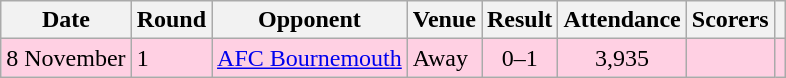<table class="wikitable">
<tr>
<th>Date</th>
<th>Round</th>
<th>Opponent</th>
<th>Venue</th>
<th>Result</th>
<th>Attendance</th>
<th>Scorers</th>
<th></th>
</tr>
<tr bgcolor = "#ffd0e3">
<td>8 November</td>
<td>1</td>
<td><a href='#'>AFC Bournemouth</a></td>
<td>Away</td>
<td align="center">0–1</td>
<td align="center">3,935</td>
<td></td>
<td></td>
</tr>
</table>
